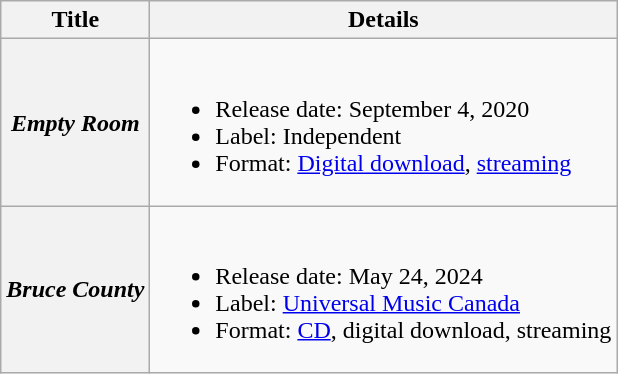<table class="wikitable plainrowheaders">
<tr>
<th scope="col">Title</th>
<th scope="col">Details</th>
</tr>
<tr>
<th scope="row"><em>Empty Room</em></th>
<td><br><ul><li>Release date: September 4, 2020</li><li>Label: Independent</li><li>Format: <a href='#'>Digital download</a>, <a href='#'>streaming</a></li></ul></td>
</tr>
<tr>
<th scope="row"><em>Bruce County</em></th>
<td><br><ul><li>Release date: May 24, 2024</li><li>Label: <a href='#'>Universal Music Canada</a></li><li>Format: <a href='#'>CD</a>, digital download, streaming</li></ul></td>
</tr>
</table>
